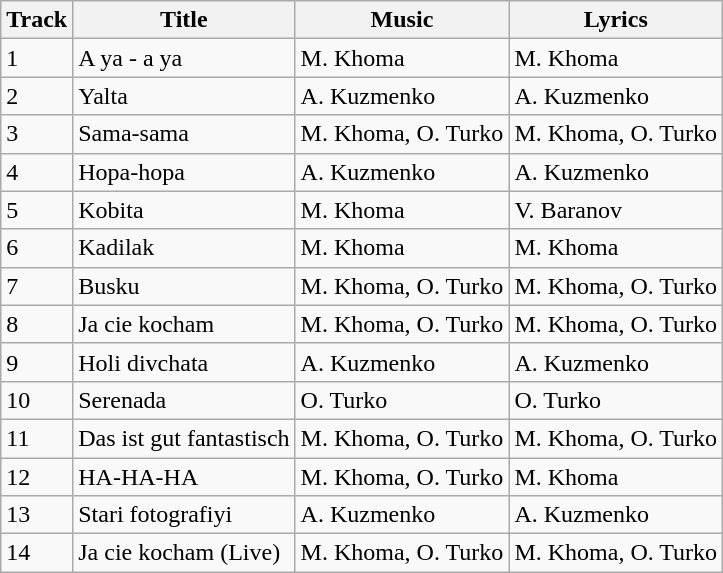<table class="wikitable">
<tr>
<th>Track</th>
<th>Title</th>
<th>Music</th>
<th>Lyrics</th>
</tr>
<tr>
<td>1</td>
<td>A ya - a ya</td>
<td>M. Khoma</td>
<td>M. Khoma</td>
</tr>
<tr>
<td>2</td>
<td>Yalta</td>
<td>A. Kuzmenko</td>
<td>A. Kuzmenko</td>
</tr>
<tr>
<td>3</td>
<td>Sama-sama</td>
<td>M. Khoma, O. Turko</td>
<td>M. Khoma, O. Turko</td>
</tr>
<tr>
<td>4</td>
<td>Hopa-hopa</td>
<td>A. Kuzmenko</td>
<td>A. Kuzmenko</td>
</tr>
<tr>
<td>5</td>
<td>Kobita</td>
<td>M. Khoma</td>
<td>V. Baranov</td>
</tr>
<tr>
<td>6</td>
<td>Kadilak</td>
<td>M. Khoma</td>
<td>M. Khoma</td>
</tr>
<tr>
<td>7</td>
<td>Busku</td>
<td>M. Khoma, O. Turko</td>
<td>M. Khoma, O. Turko</td>
</tr>
<tr>
<td>8</td>
<td>Ja cie kocham</td>
<td>M. Khoma, O. Turko</td>
<td>M. Khoma, O. Turko</td>
</tr>
<tr>
<td>9</td>
<td>Holi divchata</td>
<td>A. Kuzmenko</td>
<td>A. Kuzmenko</td>
</tr>
<tr>
<td>10</td>
<td>Serenada</td>
<td>O. Turko</td>
<td>O. Turko</td>
</tr>
<tr>
<td>11</td>
<td>Das ist gut fantastisch</td>
<td>M. Khoma, O. Turko</td>
<td>M. Khoma, O. Turko</td>
</tr>
<tr>
<td>12</td>
<td>HA-HA-HA</td>
<td>M. Khoma, O. Turko</td>
<td>M. Khoma</td>
</tr>
<tr>
<td>13</td>
<td>Stari fotografiyi</td>
<td>A. Kuzmenko</td>
<td>A. Kuzmenko</td>
</tr>
<tr>
<td>14</td>
<td>Ja cie kocham (Live)</td>
<td>M. Khoma, O. Turko</td>
<td>M. Khoma, O. Turko</td>
</tr>
</table>
